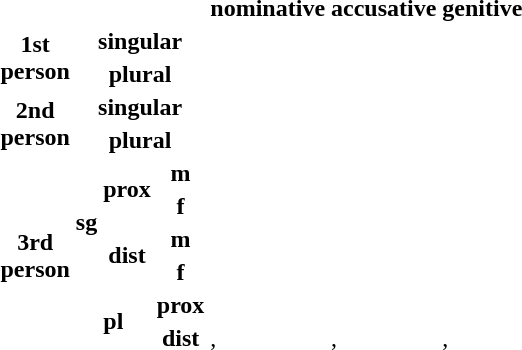<table>
<tr>
<th colspan="4"></th>
<th>nominative</th>
<th>accusative</th>
<th>genitive</th>
</tr>
<tr>
<th rowspan="2">1st<br>person</th>
<th colspan="3">singular</th>
<td></td>
<td></td>
<td></td>
</tr>
<tr>
<th colspan="3">plural</th>
<td></td>
<td></td>
<td></td>
</tr>
<tr>
<th rowspan="2">2nd<br>person</th>
<th colspan="3">singular</th>
<td></td>
<td></td>
<td></td>
</tr>
<tr>
<th colspan="3">plural</th>
<td></td>
<td></td>
<td></td>
</tr>
<tr>
<th rowspan="6">3rd<br>person</th>
<th rowspan="4">sg</th>
<th rowspan="2">prox</th>
<th>m</th>
<td></td>
<td></td>
<td></td>
</tr>
<tr>
<th>f</th>
<td></td>
<td></td>
<td></td>
</tr>
<tr>
<th rowspan="2">dist</th>
<th>m</th>
<td></td>
<td></td>
<td></td>
</tr>
<tr>
<th>f</th>
<td></td>
<td></td>
<td></td>
</tr>
<tr>
<th colspan="2" rowspan="2">pl</th>
<th>prox</th>
<td></td>
<td></td>
<td></td>
</tr>
<tr>
<th>dist</th>
<td>, </td>
<td>, </td>
<td>, </td>
</tr>
</table>
